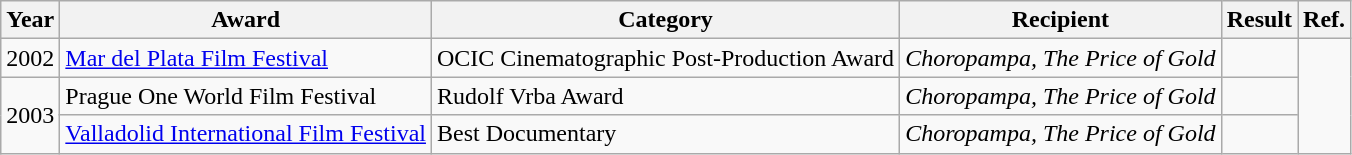<table class="wikitable">
<tr>
<th>Year</th>
<th>Award</th>
<th>Category</th>
<th>Recipient</th>
<th>Result</th>
<th>Ref.</th>
</tr>
<tr>
<td>2002</td>
<td><a href='#'>Mar del Plata Film Festival</a></td>
<td>OCIC Cinematographic Post-Production Award</td>
<td><em>Choropampa, The Price of Gold</em></td>
<td></td>
<td rowspan="3"></td>
</tr>
<tr>
<td rowspan="2">2003</td>
<td>Prague One World Film Festival</td>
<td>Rudolf Vrba Award</td>
<td><em>Choropampa, The Price of Gold</em></td>
<td></td>
</tr>
<tr>
<td><a href='#'>Valladolid International Film Festival</a></td>
<td>Best Documentary</td>
<td><em>Choropampa, The Price of Gold</em></td>
<td></td>
</tr>
</table>
